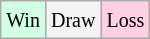<table class="wikitable">
<tr>
<td style="background-color: #d0ffe3;"><small>Win</small></td>
<td style="background-color: #f3f3f3;"><small>Draw</small></td>
<td style="background-color: #ffd0e3;"><small>Loss</small></td>
</tr>
</table>
